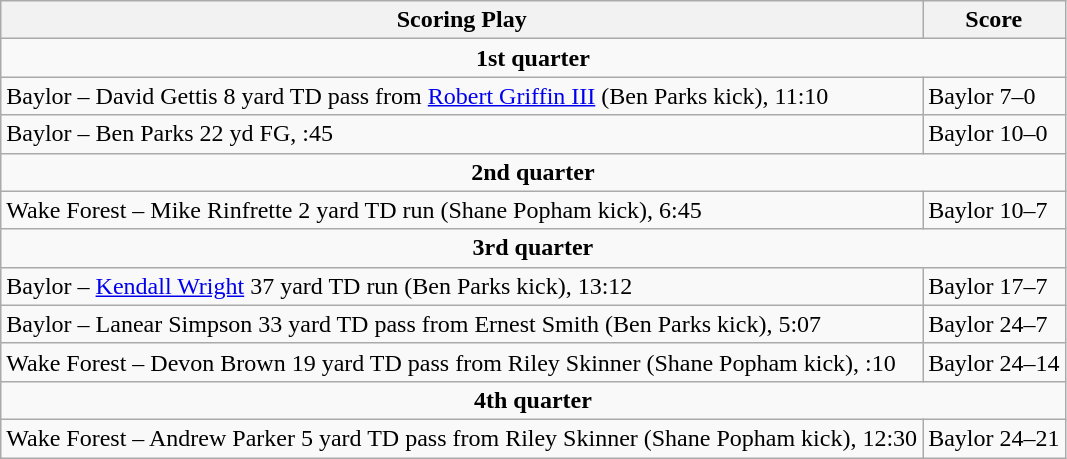<table class="wikitable">
<tr>
<th>Scoring Play</th>
<th>Score</th>
</tr>
<tr>
<td colspan="4" align="center"><strong>1st quarter</strong></td>
</tr>
<tr>
<td>Baylor – David Gettis 8 yard TD pass from <a href='#'>Robert Griffin III</a> (Ben Parks kick), 11:10</td>
<td>Baylor 7–0</td>
</tr>
<tr>
<td>Baylor – Ben Parks 22 yd FG, :45</td>
<td>Baylor 10–0</td>
</tr>
<tr>
<td colspan="4" align="center"><strong>2nd quarter</strong></td>
</tr>
<tr>
<td>Wake Forest – Mike Rinfrette 2 yard TD run (Shane Popham kick), 6:45</td>
<td>Baylor 10–7</td>
</tr>
<tr>
<td colspan="6" align="center"><strong>3rd quarter</strong></td>
</tr>
<tr>
<td>Baylor – <a href='#'>Kendall Wright</a> 37 yard TD run (Ben Parks kick), 13:12</td>
<td>Baylor 17–7</td>
</tr>
<tr>
<td>Baylor – Lanear Simpson 33 yard TD pass from Ernest Smith (Ben Parks kick), 5:07</td>
<td>Baylor 24–7</td>
</tr>
<tr>
<td>Wake Forest – Devon Brown 19 yard TD pass from Riley Skinner (Shane Popham kick), :10</td>
<td>Baylor 24–14</td>
</tr>
<tr>
<td colspan="6" align="center"><strong>4th quarter</strong></td>
</tr>
<tr>
<td>Wake Forest – Andrew Parker 5 yard TD pass from Riley Skinner (Shane Popham kick), 12:30</td>
<td>Baylor 24–21</td>
</tr>
</table>
